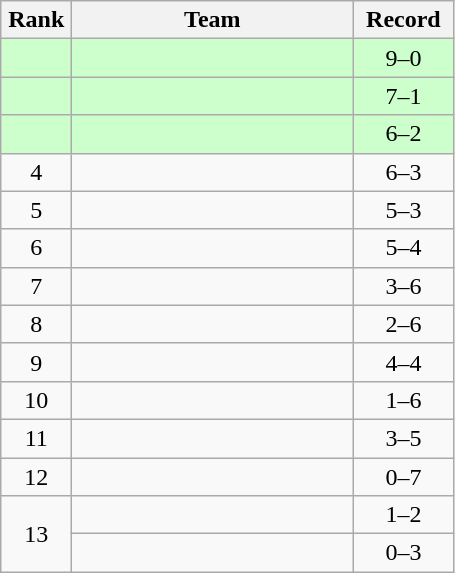<table class="wikitable" style="text-align: center;">
<tr>
<th width=40>Rank</th>
<th width=180>Team</th>
<th width=60>Record</th>
</tr>
<tr bgcolor="#ccffcc">
<td></td>
<td align="left"></td>
<td>9–0</td>
</tr>
<tr bgcolor="#ccffcc">
<td></td>
<td align="left"></td>
<td>7–1</td>
</tr>
<tr bgcolor="#ccffcc">
<td></td>
<td align="left"></td>
<td>6–2</td>
</tr>
<tr>
<td>4</td>
<td align="left"></td>
<td>6–3</td>
</tr>
<tr>
<td>5</td>
<td align="left"></td>
<td>5–3</td>
</tr>
<tr>
<td>6</td>
<td align="left"></td>
<td>5–4</td>
</tr>
<tr>
<td>7</td>
<td align="left"></td>
<td>3–6</td>
</tr>
<tr>
<td>8</td>
<td align="left"></td>
<td>2–6</td>
</tr>
<tr>
<td>9</td>
<td align="left"></td>
<td>4–4</td>
</tr>
<tr>
<td>10</td>
<td align="left"></td>
<td>1–6</td>
</tr>
<tr>
<td>11</td>
<td align="left"></td>
<td>3–5</td>
</tr>
<tr>
<td>12</td>
<td align="left"></td>
<td>0–7</td>
</tr>
<tr>
<td rowspan=2>13</td>
<td align="left"></td>
<td>1–2</td>
</tr>
<tr>
<td align="left"></td>
<td>0–3</td>
</tr>
</table>
